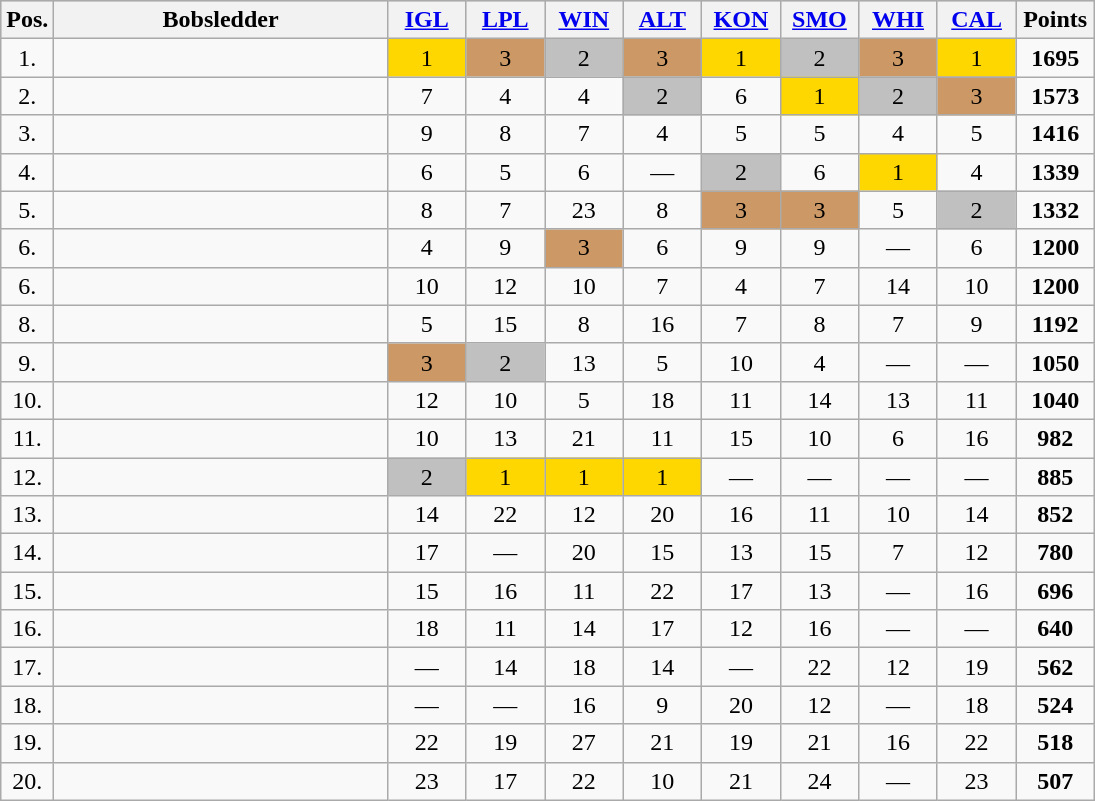<table class=wikitable bgcolor="#f7f8ff" cellpadding="3" cellspacing="0" border="1" style="text-align:center; border: grey solid 1px; border-collapse: collapse;">
<tr bgcolor="#CCCCCC">
<th width="10">Pos.</th>
<th width="215">Bobsledder</th>
<th width="45"><a href='#'>IGL</a></th>
<th width="45"><a href='#'>LPL</a></th>
<th width="45"><a href='#'>WIN</a></th>
<th width="45"><a href='#'>ALT</a></th>
<th width="45"><a href='#'>KON</a></th>
<th width="45"><a href='#'>SMO</a></th>
<th width="45"><a href='#'>WHI</a></th>
<th width="45"><a href='#'>CAL</a></th>
<th width="45">Points</th>
</tr>
<tr>
<td>1.</td>
<td align="left"></td>
<td bgcolor="gold">1</td>
<td bgcolor="cc9966">3</td>
<td bgcolor="silver">2</td>
<td bgcolor="cc9966">3</td>
<td bgcolor="gold">1</td>
<td bgcolor="silver">2</td>
<td bgcolor="cc9966">3</td>
<td bgcolor="gold">1</td>
<td><strong>1695</strong></td>
</tr>
<tr>
<td>2.</td>
<td align="left"></td>
<td>7</td>
<td>4</td>
<td>4</td>
<td bgcolor="silver">2</td>
<td>6</td>
<td bgcolor="gold">1</td>
<td bgcolor="silver">2</td>
<td bgcolor="cc9966">3</td>
<td><strong>1573</strong></td>
</tr>
<tr>
<td>3.</td>
<td align="left"></td>
<td>9</td>
<td>8</td>
<td>7</td>
<td>4</td>
<td>5</td>
<td>5</td>
<td>4</td>
<td>5</td>
<td><strong>1416</strong></td>
</tr>
<tr>
<td>4.</td>
<td align="left"></td>
<td>6</td>
<td>5</td>
<td>6</td>
<td>—</td>
<td bgcolor="silver">2</td>
<td>6</td>
<td bgcolor="gold">1</td>
<td>4</td>
<td><strong>1339</strong></td>
</tr>
<tr>
<td>5.</td>
<td align="left"></td>
<td>8</td>
<td>7</td>
<td>23</td>
<td>8</td>
<td bgcolor="cc9966">3</td>
<td bgcolor="cc9966">3</td>
<td>5</td>
<td bgcolor="silver">2</td>
<td><strong>1332</strong></td>
</tr>
<tr>
<td>6.</td>
<td align="left"></td>
<td>4</td>
<td>9</td>
<td bgcolor="cc9966">3</td>
<td>6</td>
<td>9</td>
<td>9</td>
<td>—</td>
<td>6</td>
<td><strong>1200</strong></td>
</tr>
<tr>
<td>6.</td>
<td align="left"></td>
<td>10</td>
<td>12</td>
<td>10</td>
<td>7</td>
<td>4</td>
<td>7</td>
<td>14</td>
<td>10</td>
<td><strong>1200</strong></td>
</tr>
<tr>
<td>8.</td>
<td align="left"></td>
<td>5</td>
<td>15</td>
<td>8</td>
<td>16</td>
<td>7</td>
<td>8</td>
<td>7</td>
<td>9</td>
<td><strong>1192</strong></td>
</tr>
<tr>
<td>9.</td>
<td align="left"></td>
<td bgcolor="cc9966">3</td>
<td bgcolor="silver">2</td>
<td>13</td>
<td>5</td>
<td>10</td>
<td>4</td>
<td>—</td>
<td>—</td>
<td><strong>1050</strong></td>
</tr>
<tr>
<td>10.</td>
<td align="left"></td>
<td>12</td>
<td>10</td>
<td>5</td>
<td>18</td>
<td>11</td>
<td>14</td>
<td>13</td>
<td>11</td>
<td><strong>1040</strong></td>
</tr>
<tr>
<td>11.</td>
<td align="left"></td>
<td>10</td>
<td>13</td>
<td>21</td>
<td>11</td>
<td>15</td>
<td>10</td>
<td>6</td>
<td>16</td>
<td><strong>982</strong></td>
</tr>
<tr>
<td>12.</td>
<td align="left"></td>
<td bgcolor="silver">2</td>
<td bgcolor="gold">1</td>
<td bgcolor="gold">1</td>
<td bgcolor="gold">1</td>
<td>—</td>
<td>—</td>
<td>—</td>
<td>—</td>
<td><strong>885</strong></td>
</tr>
<tr>
<td>13.</td>
<td align="left"></td>
<td>14</td>
<td>22</td>
<td>12</td>
<td>20</td>
<td>16</td>
<td>11</td>
<td>10</td>
<td>14</td>
<td><strong>852</strong></td>
</tr>
<tr>
<td>14.</td>
<td align="left"></td>
<td>17</td>
<td>—</td>
<td>20</td>
<td>15</td>
<td>13</td>
<td>15</td>
<td>7</td>
<td>12</td>
<td><strong>780</strong></td>
</tr>
<tr>
<td>15.</td>
<td align="left"></td>
<td>15</td>
<td>16</td>
<td>11</td>
<td>22</td>
<td>17</td>
<td>13</td>
<td>—</td>
<td>16</td>
<td><strong>696</strong></td>
</tr>
<tr>
<td>16.</td>
<td align="left"></td>
<td>18</td>
<td>11</td>
<td>14</td>
<td>17</td>
<td>12</td>
<td>16</td>
<td>—</td>
<td>—</td>
<td><strong>640</strong></td>
</tr>
<tr>
<td>17.</td>
<td align="left"></td>
<td>—</td>
<td>14</td>
<td>18</td>
<td>14</td>
<td>—</td>
<td>22</td>
<td>12</td>
<td>19</td>
<td><strong>562</strong></td>
</tr>
<tr>
<td>18.</td>
<td align="left"></td>
<td>—</td>
<td>—</td>
<td>16</td>
<td>9</td>
<td>20</td>
<td>12</td>
<td>—</td>
<td>18</td>
<td><strong>524</strong></td>
</tr>
<tr>
<td>19.</td>
<td align="left"></td>
<td>22</td>
<td>19</td>
<td>27</td>
<td>21</td>
<td>19</td>
<td>21</td>
<td>16</td>
<td>22</td>
<td><strong>518</strong></td>
</tr>
<tr>
<td>20.</td>
<td align="left"></td>
<td>23</td>
<td>17</td>
<td>22</td>
<td>10</td>
<td>21</td>
<td>24</td>
<td>—</td>
<td>23</td>
<td><strong>507</strong></td>
</tr>
</table>
